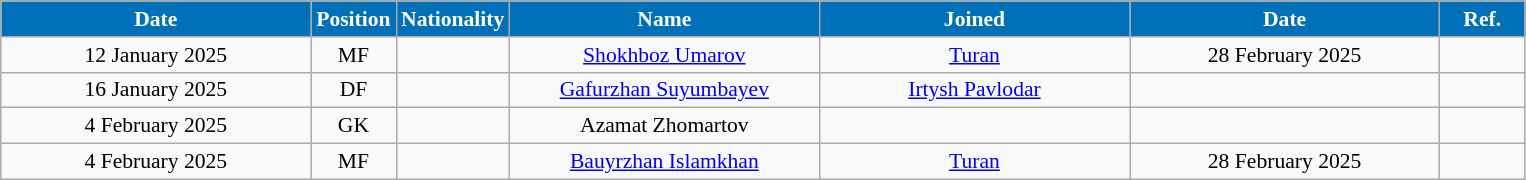<table class="wikitable"  style="text-align:center; font-size:90%; ">
<tr>
<th style="background:#0070B8; color:#FFFFFF; width:200px;">Date</th>
<th style="background:#0070B8; color:#FFFFFF; width:50px;">Position</th>
<th style="background:#0070B8; color:#FFFFFF; width:50px;">Nationality</th>
<th style="background:#0070B8; color:#FFFFFF; width:200px;">Name</th>
<th style="background:#0070B8; color:#FFFFFF; width:200px;">Joined</th>
<th style="background:#0070B8; color:#FFFFFF; width:200px;">Date</th>
<th style="background:#0070B8; color:#FFFFFF; width:50px;">Ref.</th>
</tr>
<tr>
<td>12 January 2025</td>
<td>MF</td>
<td></td>
<td><a href='#'>Shokhboz Umarov</a></td>
<td><a href='#'>Turan</a></td>
<td>28 February 2025</td>
<td></td>
</tr>
<tr>
<td>16 January 2025</td>
<td>DF</td>
<td></td>
<td><a href='#'>Gafurzhan Suyumbayev</a></td>
<td><a href='#'>Irtysh Pavlodar</a></td>
<td></td>
<td></td>
</tr>
<tr>
<td>4 February 2025</td>
<td>GK</td>
<td></td>
<td>Azamat Zhomartov</td>
<td></td>
<td></td>
<td></td>
</tr>
<tr>
<td>4 February 2025</td>
<td>MF</td>
<td></td>
<td><a href='#'>Bauyrzhan Islamkhan</a></td>
<td><a href='#'>Turan</a></td>
<td>28 February 2025</td>
<td></td>
</tr>
</table>
